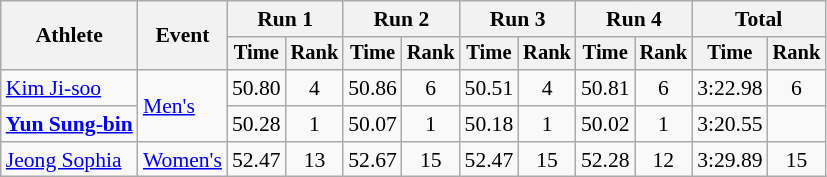<table class="wikitable" style="font-size:90%">
<tr>
<th rowspan="2">Athlete</th>
<th rowspan="2">Event</th>
<th colspan="2">Run 1</th>
<th colspan="2">Run 2</th>
<th colspan="2">Run 3</th>
<th colspan="2">Run 4</th>
<th colspan="2">Total</th>
</tr>
<tr style="font-size:95%">
<th>Time</th>
<th>Rank</th>
<th>Time</th>
<th>Rank</th>
<th>Time</th>
<th>Rank</th>
<th>Time</th>
<th>Rank</th>
<th>Time</th>
<th>Rank</th>
</tr>
<tr align=center>
<td align=left><a href='#'>Kim Ji-soo</a></td>
<td align=left rowspan=2><a href='#'>Men's</a></td>
<td>50.80</td>
<td>4</td>
<td>50.86</td>
<td>6</td>
<td>50.51</td>
<td>4</td>
<td>50.81</td>
<td>6</td>
<td>3:22.98</td>
<td>6</td>
</tr>
<tr align=center>
<td align=left><strong><a href='#'>Yun Sung-bin</a></strong></td>
<td>50.28</td>
<td>1</td>
<td>50.07</td>
<td>1</td>
<td>50.18</td>
<td>1</td>
<td>50.02</td>
<td>1</td>
<td>3:20.55</td>
<td></td>
</tr>
<tr align=center>
<td align=left><a href='#'>Jeong Sophia</a></td>
<td align=left><a href='#'>Women's</a></td>
<td>52.47</td>
<td>13</td>
<td>52.67</td>
<td>15</td>
<td>52.47</td>
<td>15</td>
<td>52.28</td>
<td>12</td>
<td>3:29.89</td>
<td>15</td>
</tr>
</table>
